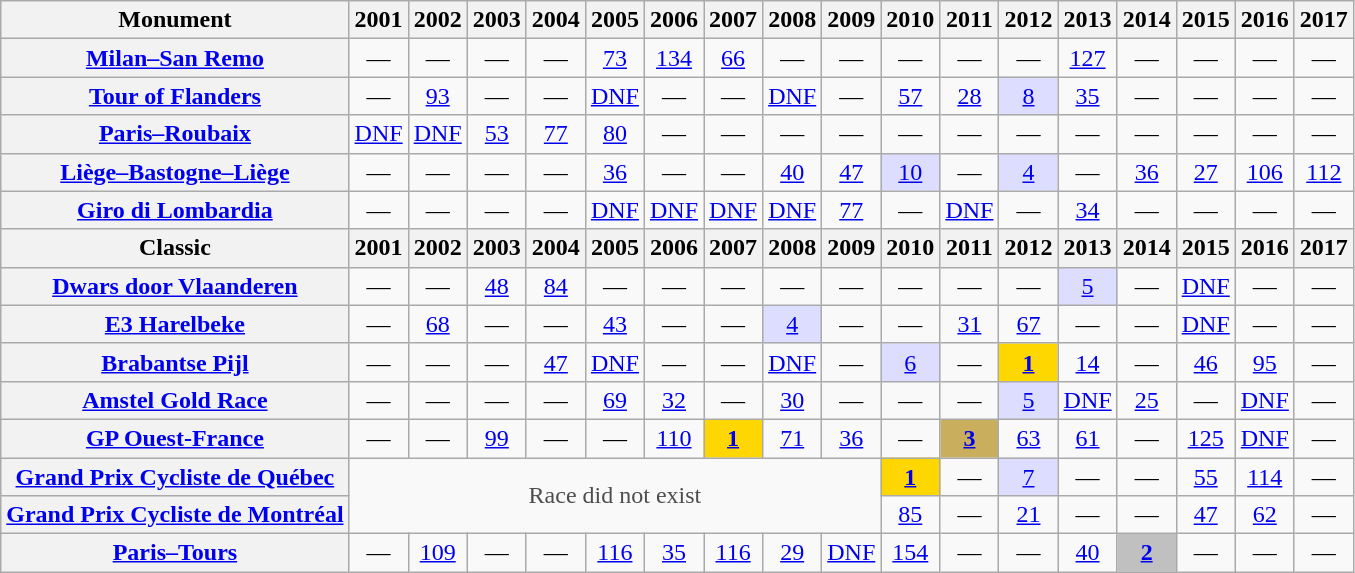<table class="wikitable plainrowheaders">
<tr>
<th>Monument</th>
<th scope="col">2001</th>
<th scope="col">2002</th>
<th scope="col">2003</th>
<th scope="col">2004</th>
<th scope="col">2005</th>
<th scope="col">2006</th>
<th scope="col">2007</th>
<th scope="col">2008</th>
<th scope="col">2009</th>
<th scope="col">2010</th>
<th scope="col">2011</th>
<th scope="col">2012</th>
<th scope="col">2013</th>
<th scope="col">2014</th>
<th scope="col">2015</th>
<th scope="col">2016</th>
<th scope="col">2017</th>
</tr>
<tr style="text-align:center;">
<th scope="row"><a href='#'>Milan–San Remo</a></th>
<td>—</td>
<td>—</td>
<td>—</td>
<td>—</td>
<td><a href='#'>73</a></td>
<td><a href='#'>134</a></td>
<td><a href='#'>66</a></td>
<td>—</td>
<td>—</td>
<td>—</td>
<td>—</td>
<td>—</td>
<td><a href='#'>127</a></td>
<td>—</td>
<td>—</td>
<td>—</td>
<td>—</td>
</tr>
<tr style="text-align:center;">
<th scope="row"><a href='#'>Tour of Flanders</a></th>
<td>—</td>
<td><a href='#'>93</a></td>
<td>—</td>
<td>—</td>
<td><a href='#'>DNF</a></td>
<td>—</td>
<td>—</td>
<td><a href='#'>DNF</a></td>
<td>—</td>
<td><a href='#'>57</a></td>
<td><a href='#'>28</a></td>
<td style="background:#ddf;"><a href='#'>8</a></td>
<td><a href='#'>35</a></td>
<td>—</td>
<td>—</td>
<td>—</td>
<td>—</td>
</tr>
<tr style="text-align:center;">
<th scope="row"><a href='#'>Paris–Roubaix</a></th>
<td><a href='#'>DNF</a></td>
<td><a href='#'>DNF</a></td>
<td><a href='#'>53</a></td>
<td><a href='#'>77</a></td>
<td><a href='#'>80</a></td>
<td>—</td>
<td>—</td>
<td>—</td>
<td>—</td>
<td>—</td>
<td>—</td>
<td>—</td>
<td>—</td>
<td>—</td>
<td>—</td>
<td>—</td>
<td>—</td>
</tr>
<tr style="text-align:center;">
<th scope="row"><a href='#'>Liège–Bastogne–Liège</a></th>
<td>—</td>
<td>—</td>
<td>—</td>
<td>—</td>
<td><a href='#'>36</a></td>
<td>—</td>
<td>—</td>
<td><a href='#'>40</a></td>
<td><a href='#'>47</a></td>
<td style="background:#ddf;"><a href='#'>10</a></td>
<td>—</td>
<td style="background:#ddf;"><a href='#'>4</a></td>
<td>—</td>
<td><a href='#'>36</a></td>
<td><a href='#'>27</a></td>
<td><a href='#'>106</a></td>
<td><a href='#'>112</a></td>
</tr>
<tr style="text-align:center;">
<th scope="row"><a href='#'>Giro di Lombardia</a></th>
<td>—</td>
<td>—</td>
<td>—</td>
<td>—</td>
<td><a href='#'>DNF</a></td>
<td><a href='#'>DNF</a></td>
<td><a href='#'>DNF</a></td>
<td><a href='#'>DNF</a></td>
<td><a href='#'>77</a></td>
<td>—</td>
<td><a href='#'>DNF</a></td>
<td>—</td>
<td><a href='#'>34</a></td>
<td>—</td>
<td>—</td>
<td>—</td>
<td>—</td>
</tr>
<tr>
<th>Classic</th>
<th scope="col">2001</th>
<th scope="col">2002</th>
<th scope="col">2003</th>
<th scope="col">2004</th>
<th scope="col">2005</th>
<th scope="col">2006</th>
<th scope="col">2007</th>
<th scope="col">2008</th>
<th scope="col">2009</th>
<th scope="col">2010</th>
<th scope="col">2011</th>
<th scope="col">2012</th>
<th scope="col">2013</th>
<th scope="col">2014</th>
<th scope="col">2015</th>
<th scope="col">2016</th>
<th scope="col">2017</th>
</tr>
<tr style="text-align:center;">
<th scope="row"><a href='#'>Dwars door Vlaanderen</a></th>
<td>—</td>
<td>—</td>
<td><a href='#'>48</a></td>
<td><a href='#'>84</a></td>
<td>—</td>
<td>—</td>
<td>—</td>
<td>—</td>
<td>—</td>
<td>—</td>
<td>—</td>
<td>—</td>
<td style="background:#ddf;"><a href='#'>5</a></td>
<td>—</td>
<td><a href='#'>DNF</a></td>
<td>—</td>
<td>—</td>
</tr>
<tr style="text-align:center;">
<th scope="row"><a href='#'>E3 Harelbeke</a></th>
<td>—</td>
<td><a href='#'>68</a></td>
<td>—</td>
<td>—</td>
<td><a href='#'>43</a></td>
<td>—</td>
<td>—</td>
<td style="background:#ddf;"><a href='#'>4</a></td>
<td>—</td>
<td>—</td>
<td><a href='#'>31</a></td>
<td><a href='#'>67</a></td>
<td>—</td>
<td>—</td>
<td><a href='#'>DNF</a></td>
<td>—</td>
<td>—</td>
</tr>
<tr style="text-align:center;">
<th scope="row"><a href='#'>Brabantse Pijl</a></th>
<td>—</td>
<td>—</td>
<td>—</td>
<td><a href='#'>47</a></td>
<td><a href='#'>DNF</a></td>
<td>—</td>
<td>—</td>
<td><a href='#'>DNF</a></td>
<td>—</td>
<td style="background:#ddf;"><a href='#'>6</a></td>
<td>—</td>
<td style="background:gold;"><a href='#'><strong>1</strong></a></td>
<td><a href='#'>14</a></td>
<td>—</td>
<td><a href='#'>46</a></td>
<td><a href='#'>95</a></td>
<td>—</td>
</tr>
<tr style="text-align:center;">
<th scope="row"><a href='#'>Amstel Gold Race</a></th>
<td>—</td>
<td>—</td>
<td>—</td>
<td>—</td>
<td><a href='#'>69</a></td>
<td><a href='#'>32</a></td>
<td>—</td>
<td><a href='#'>30</a></td>
<td>—</td>
<td>—</td>
<td>—</td>
<td style="background:#ddf;"><a href='#'>5</a></td>
<td><a href='#'>DNF</a></td>
<td><a href='#'>25</a></td>
<td>—</td>
<td><a href='#'>DNF</a></td>
<td>—</td>
</tr>
<tr style="text-align:center;">
<th scope="row"><a href='#'>GP Ouest-France</a></th>
<td>—</td>
<td>—</td>
<td><a href='#'>99</a></td>
<td>—</td>
<td>—</td>
<td><a href='#'>110</a></td>
<td style="background:gold;"><a href='#'><strong>1</strong></a></td>
<td><a href='#'>71</a></td>
<td><a href='#'>36</a></td>
<td>—</td>
<td style="background:#C9AE5D;"><a href='#'><strong>3</strong></a></td>
<td><a href='#'>63</a></td>
<td><a href='#'>61</a></td>
<td>—</td>
<td><a href='#'>125</a></td>
<td><a href='#'>DNF</a></td>
<td>—</td>
</tr>
<tr style="text-align:center;">
<th scope="row"><a href='#'>Grand Prix Cycliste de Québec</a></th>
<td style="color:#4d4d4d;" colspan=9 rowspan=2>Race did not exist</td>
<td style="background:gold;"><a href='#'><strong>1</strong></a></td>
<td>—</td>
<td style="background:#ddf;"><a href='#'>7</a></td>
<td>—</td>
<td>—</td>
<td><a href='#'>55</a></td>
<td><a href='#'>114</a></td>
<td>—</td>
</tr>
<tr style="text-align:center;">
<th scope="row"><a href='#'>Grand Prix Cycliste de Montréal</a></th>
<td><a href='#'>85</a></td>
<td>—</td>
<td><a href='#'>21</a></td>
<td>—</td>
<td>—</td>
<td><a href='#'>47</a></td>
<td><a href='#'>62</a></td>
<td>—</td>
</tr>
<tr style="text-align:center;">
<th scope="row"><a href='#'>Paris–Tours</a></th>
<td>—</td>
<td><a href='#'>109</a></td>
<td>—</td>
<td>—</td>
<td><a href='#'>116</a></td>
<td><a href='#'>35</a></td>
<td><a href='#'>116</a></td>
<td><a href='#'>29</a></td>
<td><a href='#'>DNF</a></td>
<td><a href='#'>154</a></td>
<td>—</td>
<td>—</td>
<td><a href='#'>40</a></td>
<td style="background:silver;"><a href='#'><strong>2</strong></a></td>
<td>—</td>
<td>—</td>
<td>—</td>
</tr>
</table>
